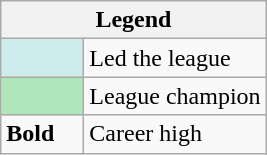<table class="wikitable">
<tr>
<th colspan="2">Legend</th>
</tr>
<tr>
<td style="background:#cfecec; width:3em;"></td>
<td>Led the league</td>
</tr>
<tr>
<td style="background:#afe6ba; width:3em;"></td>
<td>League champion</td>
</tr>
<tr>
<td><strong>Bold</strong></td>
<td>Career high</td>
</tr>
</table>
